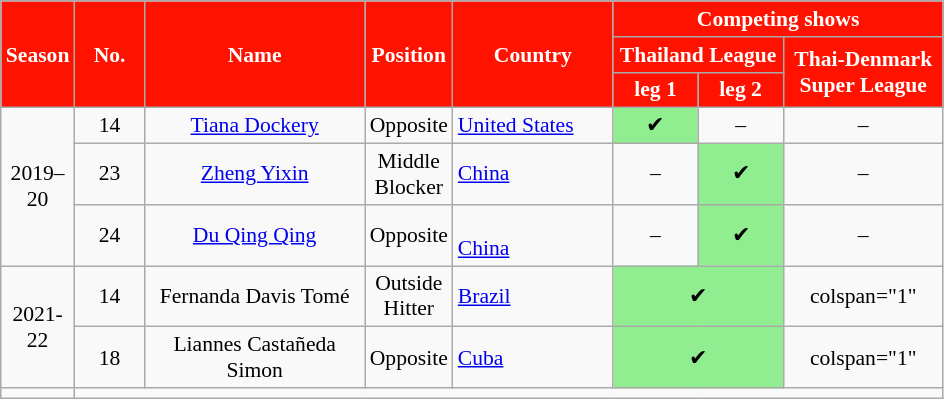<table class="wikitable" style="text-align:center;font-size:90%;">
<tr style= "background: #FF1200; color: #FFFFFF; font-weight:bold;">
<td rowspan="3" width="40">Season</td>
<td rowspan="3" width="40">No.</td>
<td rowspan="3" width="140">Name</td>
<td rowspan="3" width="40">Position</td>
<td rowspan="3" width="100">Country</td>
<td colspan="3">Competing shows</td>
</tr>
<tr style= "background: #FF1200; color: #FFFFFF; font-weight:bold;">
<td colspan="2" width="100">Thailand League</td>
<td rowspan="2" width="100">Thai-Denmark Super League</td>
</tr>
<tr style= "background: #FF1200; color: #FFFFFF; font-weight:bold;">
<td width="50">leg 1</td>
<td width="50">leg 2</td>
</tr>
<tr>
<td rowspan="3">2019–20</td>
<td>14</td>
<td><a href='#'>Tiana Dockery</a></td>
<td>Opposite</td>
<td align="left"> <a href='#'>United States</a></td>
<td style="background:lightgreen; text-align:center;">✔</td>
<td>–</td>
<td>–</td>
</tr>
<tr>
<td>23</td>
<td><a href='#'>Zheng Yixin</a></td>
<td>Middle Blocker</td>
<td align="left"> <a href='#'>China</a></td>
<td>–</td>
<td colspan="1" style="background:lightgreen; text-align:center;">✔</td>
<td>–</td>
</tr>
<tr>
<td>24</td>
<td><a href='#'>Du Qing Qing</a></td>
<td>Opposite</td>
<td align="left"><br> <a href='#'>China</a></td>
<td>–</td>
<td colspan="1" style="background:lightgreen; text-align:center;">✔</td>
<td>–</td>
</tr>
<tr>
<td rowspan="2">2021-22</td>
<td>14</td>
<td>Fernanda Davis Tomé</td>
<td>Outside Hitter</td>
<td align="left"> <a href='#'>Brazil</a></td>
<td colspan="2" style="background:lightgreen; text-align:center;">✔</td>
<td>colspan="1" </td>
</tr>
<tr>
<td>18</td>
<td>Liannes Castañeda Simon</td>
<td>Opposite</td>
<td align="left"> <a href='#'>Cuba</a></td>
<td colspan="2" style="background:lightgreen; text-align:center;">✔</td>
<td>colspan="1" </td>
</tr>
<tr>
<td></td>
</tr>
</table>
